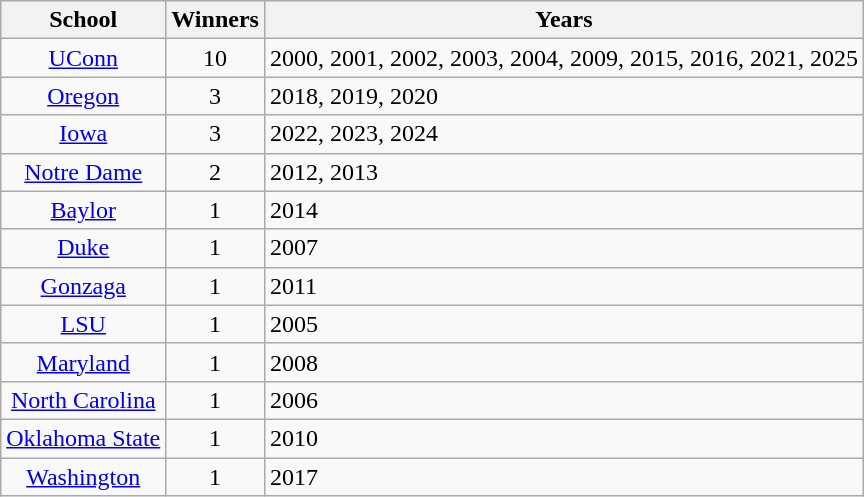<table class="wikitable sortable">
<tr>
<th>School</th>
<th>Winners</th>
<th class="unsortable">Years</th>
</tr>
<tr>
<td align=center><a href='#'>UConn</a></td>
<td align=center>10</td>
<td>2000, 2001, 2002, 2003, 2004, 2009, 2015, 2016, 2021, 2025</td>
</tr>
<tr>
<td align=center><a href='#'>Oregon</a></td>
<td align=center>3</td>
<td>2018, 2019, 2020</td>
</tr>
<tr>
<td align=center><a href='#'>Iowa</a></td>
<td align=center>3</td>
<td>2022, 2023, 2024</td>
</tr>
<tr>
<td align=center><a href='#'>Notre Dame</a></td>
<td align=center>2</td>
<td>2012, 2013</td>
</tr>
<tr>
<td align=center><a href='#'>Baylor</a></td>
<td align=center>1</td>
<td>2014</td>
</tr>
<tr>
<td align=center><a href='#'>Duke</a></td>
<td align=center>1</td>
<td>2007</td>
</tr>
<tr>
<td align=center><a href='#'>Gonzaga</a></td>
<td align=center>1</td>
<td>2011</td>
</tr>
<tr>
<td align=center><a href='#'>LSU</a></td>
<td align=center>1</td>
<td>2005</td>
</tr>
<tr>
<td align=center><a href='#'>Maryland</a></td>
<td align=center>1</td>
<td>2008</td>
</tr>
<tr>
<td align=center><a href='#'>North Carolina</a></td>
<td align=center>1</td>
<td>2006</td>
</tr>
<tr>
<td align=center><a href='#'>Oklahoma State</a></td>
<td align=center>1</td>
<td>2010</td>
</tr>
<tr>
<td align=center><a href='#'>Washington</a></td>
<td align=center>1</td>
<td>2017</td>
</tr>
</table>
